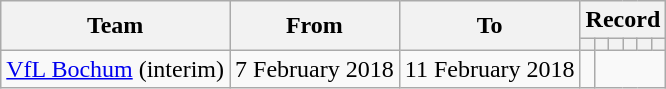<table class="wikitable" style="text-align: center">
<tr>
<th rowspan="2">Team</th>
<th rowspan="2">From</th>
<th rowspan="2">To</th>
<th colspan="6">Record</th>
</tr>
<tr>
<th></th>
<th></th>
<th></th>
<th></th>
<th></th>
<th></th>
</tr>
<tr>
<td><a href='#'>VfL Bochum</a> (interim)</td>
<td>7 February 2018</td>
<td>11 February 2018<br></td>
<td></td>
</tr>
</table>
